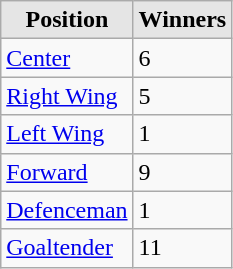<table class="wikitable">
<tr>
<th style="background:#e5e5e5;">Position</th>
<th style="background:#e5e5e5;">Winners</th>
</tr>
<tr>
<td><a href='#'>Center</a></td>
<td>6</td>
</tr>
<tr>
<td><a href='#'>Right Wing</a></td>
<td>5</td>
</tr>
<tr>
<td><a href='#'>Left Wing</a></td>
<td>1</td>
</tr>
<tr>
<td><a href='#'>Forward</a></td>
<td>9</td>
</tr>
<tr>
<td><a href='#'>Defenceman</a></td>
<td>1</td>
</tr>
<tr>
<td><a href='#'>Goaltender</a></td>
<td>11</td>
</tr>
</table>
